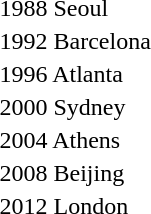<table>
<tr>
<td>1988 Seoul<br></td>
<td></td>
<td></td>
<td></td>
</tr>
<tr>
<td>1992 Barcelona<br></td>
<td></td>
<td></td>
<td></td>
</tr>
<tr>
<td>1996 Atlanta<br></td>
<td></td>
<td></td>
<td></td>
</tr>
<tr>
<td>2000 Sydney<br></td>
<td></td>
<td></td>
<td></td>
</tr>
<tr>
<td>2004 Athens<br></td>
<td></td>
<td></td>
<td></td>
</tr>
<tr>
<td>2008 Beijing<br></td>
<td></td>
<td></td>
<td></td>
</tr>
<tr>
<td>2012 London<br></td>
<td></td>
<td></td>
<td></td>
</tr>
<tr>
</tr>
</table>
